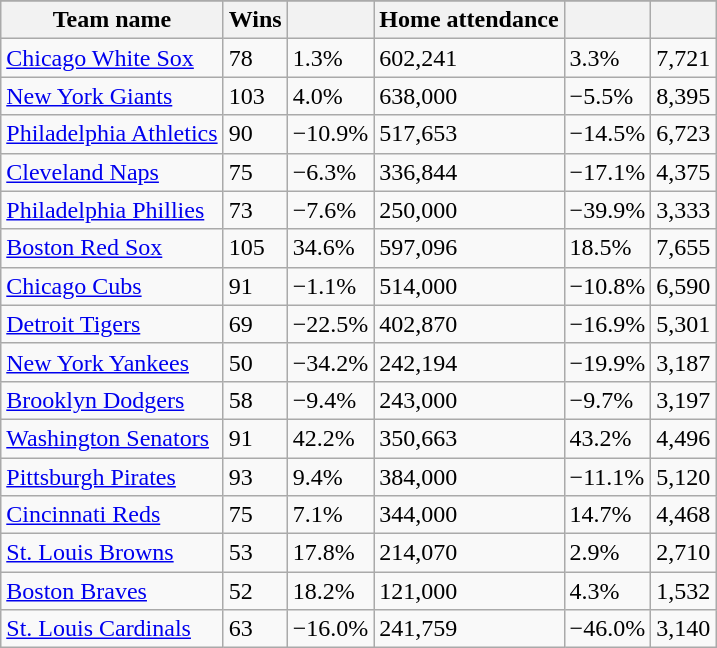<table class="wikitable sortable">
<tr style="text-align:center; font-size:larger;">
</tr>
<tr>
<th>Team name</th>
<th>Wins</th>
<th></th>
<th>Home attendance</th>
<th></th>
<th></th>
</tr>
<tr>
<td><a href='#'>Chicago White Sox</a></td>
<td>78</td>
<td>1.3%</td>
<td>602,241</td>
<td>3.3%</td>
<td>7,721</td>
</tr>
<tr>
<td><a href='#'>New York Giants</a></td>
<td>103</td>
<td>4.0%</td>
<td>638,000</td>
<td>−5.5%</td>
<td>8,395</td>
</tr>
<tr>
<td><a href='#'>Philadelphia Athletics</a></td>
<td>90</td>
<td>−10.9%</td>
<td>517,653</td>
<td>−14.5%</td>
<td>6,723</td>
</tr>
<tr>
<td><a href='#'>Cleveland Naps</a></td>
<td>75</td>
<td>−6.3%</td>
<td>336,844</td>
<td>−17.1%</td>
<td>4,375</td>
</tr>
<tr>
<td><a href='#'>Philadelphia Phillies</a></td>
<td>73</td>
<td>−7.6%</td>
<td>250,000</td>
<td>−39.9%</td>
<td>3,333</td>
</tr>
<tr>
<td><a href='#'>Boston Red Sox</a></td>
<td>105</td>
<td>34.6%</td>
<td>597,096</td>
<td>18.5%</td>
<td>7,655</td>
</tr>
<tr>
<td><a href='#'>Chicago Cubs</a></td>
<td>91</td>
<td>−1.1%</td>
<td>514,000</td>
<td>−10.8%</td>
<td>6,590</td>
</tr>
<tr>
<td><a href='#'>Detroit Tigers</a></td>
<td>69</td>
<td>−22.5%</td>
<td>402,870</td>
<td>−16.9%</td>
<td>5,301</td>
</tr>
<tr>
<td><a href='#'>New York Yankees</a></td>
<td>50</td>
<td>−34.2%</td>
<td>242,194</td>
<td>−19.9%</td>
<td>3,187</td>
</tr>
<tr>
<td><a href='#'>Brooklyn Dodgers</a></td>
<td>58</td>
<td>−9.4%</td>
<td>243,000</td>
<td>−9.7%</td>
<td>3,197</td>
</tr>
<tr>
<td><a href='#'>Washington Senators</a></td>
<td>91</td>
<td>42.2%</td>
<td>350,663</td>
<td>43.2%</td>
<td>4,496</td>
</tr>
<tr>
<td><a href='#'>Pittsburgh Pirates</a></td>
<td>93</td>
<td>9.4%</td>
<td>384,000</td>
<td>−11.1%</td>
<td>5,120</td>
</tr>
<tr>
<td><a href='#'>Cincinnati Reds</a></td>
<td>75</td>
<td>7.1%</td>
<td>344,000</td>
<td>14.7%</td>
<td>4,468</td>
</tr>
<tr>
<td><a href='#'>St. Louis Browns</a></td>
<td>53</td>
<td>17.8%</td>
<td>214,070</td>
<td>2.9%</td>
<td>2,710</td>
</tr>
<tr>
<td><a href='#'>Boston Braves</a></td>
<td>52</td>
<td>18.2%</td>
<td>121,000</td>
<td>4.3%</td>
<td>1,532</td>
</tr>
<tr>
<td><a href='#'>St. Louis Cardinals</a></td>
<td>63</td>
<td>−16.0%</td>
<td>241,759</td>
<td>−46.0%</td>
<td>3,140</td>
</tr>
</table>
